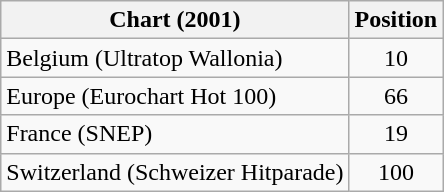<table class="wikitable sortable">
<tr>
<th>Chart (2001)</th>
<th>Position</th>
</tr>
<tr>
<td>Belgium (Ultratop Wallonia)</td>
<td align="center">10</td>
</tr>
<tr>
<td>Europe (Eurochart Hot 100)</td>
<td style="text-align:center;">66</td>
</tr>
<tr>
<td>France (SNEP)</td>
<td align="center">19</td>
</tr>
<tr>
<td>Switzerland (Schweizer Hitparade)</td>
<td align="center">100</td>
</tr>
</table>
